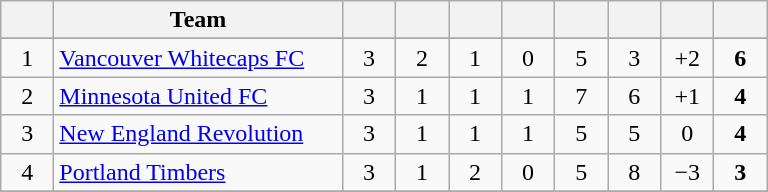<table class="wikitable" style="text-align: center;">
<tr>
<th width="28"></th>
<th width="185">Team</th>
<th width="28"></th>
<th width="28"></th>
<th width="28"></th>
<th width="28"></th>
<th width="28"></th>
<th width="28"></th>
<th width="28"></th>
<th width="28"></th>
</tr>
<tr style="background-color:#">
</tr>
<tr>
</tr>
<tr>
<td>1</td>
<td style="text-align:left;"><a href='#'>Vancouver Whitecaps FC</a></td>
<td>3</td>
<td>2</td>
<td>1</td>
<td>0</td>
<td>5</td>
<td>3</td>
<td>+2</td>
<td><strong>6</strong></td>
</tr>
<tr>
<td>2</td>
<td style="text-align:left;"><a href='#'>Minnesota United FC</a></td>
<td>3</td>
<td>1</td>
<td>1</td>
<td>1</td>
<td>7</td>
<td>6</td>
<td>+1</td>
<td><strong>4</strong></td>
</tr>
<tr>
<td>3</td>
<td style="text-align:left;"><a href='#'>New England Revolution</a></td>
<td>3</td>
<td>1</td>
<td>1</td>
<td>1</td>
<td>5</td>
<td>5</td>
<td>0</td>
<td><strong>4</strong></td>
</tr>
<tr>
<td>4</td>
<td style="text-align:left;"><a href='#'>Portland Timbers</a></td>
<td>3</td>
<td>1</td>
<td>2</td>
<td>0</td>
<td>5</td>
<td>8</td>
<td>−3</td>
<td><strong>3</strong></td>
</tr>
<tr>
</tr>
</table>
